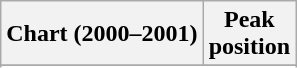<table class="wikitable sortable">
<tr>
<th align="left">Chart (2000–2001)</th>
<th align="center">Peak<br>position</th>
</tr>
<tr>
</tr>
<tr>
</tr>
<tr>
</tr>
</table>
